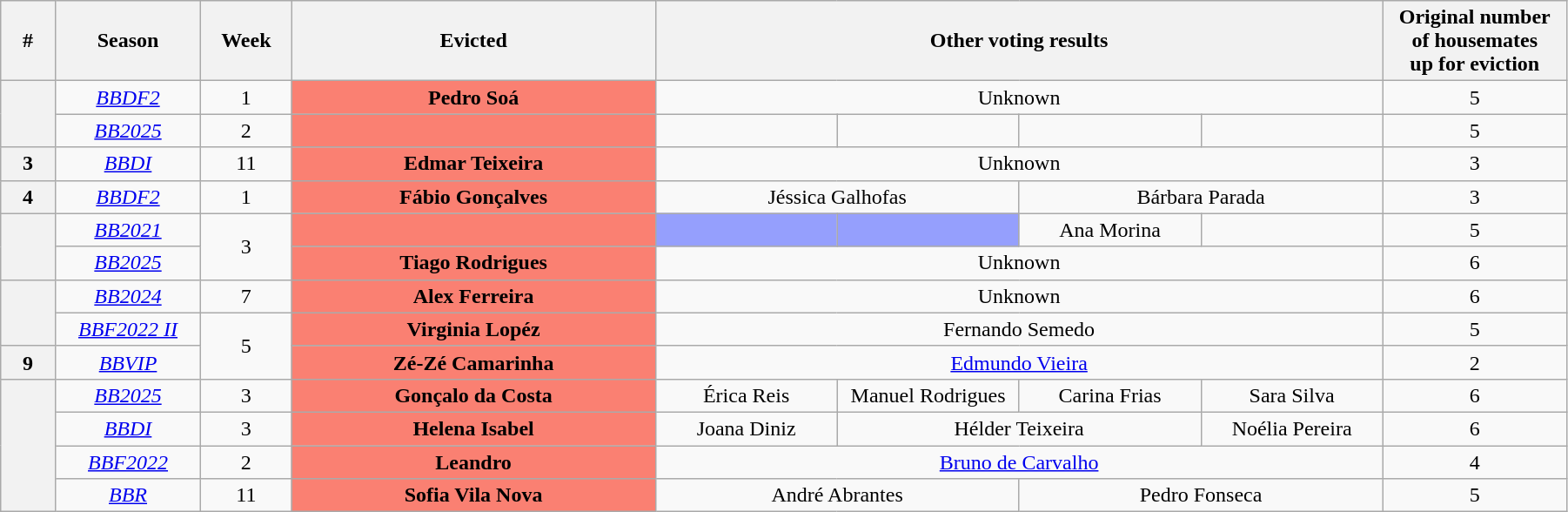<table class="wikitable" style="text-align:center; width:95%">
<tr>
<th width="03%">#</th>
<th width="08%">Season</th>
<th width="05%">Week</th>
<th width="20%">Evicted</th>
<th colspan="4" width="40%">Other voting results</th>
<th width="09%" nowrap>Original number<br>of housemates<br>up for eviction</th>
</tr>
<tr>
<th rowspan="2"></th>
<td><em><a href='#'>BBDF2</a></em></td>
<td>1<br></td>
<td style="background:#fa8072"><strong>Pedro Soá</strong><br></td>
<td colspan="4">Unknown</td>
<td>5</td>
</tr>
<tr>
<td><em><a href='#'>BB2025</a></em></td>
<td>2<br></td>
<td style="background:#fa8072"><strong></strong><br></td>
<td width:10%"><br></td>
<td width:10%"><br></td>
<td width="10%"><br></td>
<td width="10%"><br></td>
<td>5</td>
</tr>
<tr>
<th>3</th>
<td><em><a href='#'>BBDI</a></em></td>
<td>11</td>
<td style="background:#fa8072"><strong>Edmar Teixeira</strong><br></td>
<td colspan="4">Unknown</td>
<td>3</td>
</tr>
<tr>
<th>4</th>
<td><em><a href='#'>BBDF2</a></em></td>
<td>1<br></td>
<td style="background:#fa8072"><strong>Fábio Gonçalves</strong><br></td>
<td colspan="2">Jéssica Galhofas<br></td>
<td colspan="2">Bárbara Parada<br></td>
<td>3</td>
</tr>
<tr>
<th rowspan="2"></th>
<td><em><a href='#'>BB2021</a></em></td>
<td rowspan="2">3<br></td>
<td style="background:#fa8072"><strong></strong><br></td>
<td style="background:#959ffd; width:10%"><br></td>
<td style="background:#959ffd; width:10%"><br></td>
<td width="10%" nowrap>Ana Morina<br></td>
<td width="10%"><br></td>
<td>5</td>
</tr>
<tr>
<td><em><a href='#'>BB2025</a></em></td>
<td style="background:#fa8072"><strong>Tiago Rodrigues</strong><br></td>
<td colspan="4">Unknown</td>
<td>6</td>
</tr>
<tr>
<th rowspan="2"></th>
<td><em><a href='#'>BB2024</a></em></td>
<td>7</td>
<td style="background:#fa8072"><strong>Alex Ferreira</strong><br></td>
<td colspan="4">Unknown</td>
<td>6</td>
</tr>
<tr>
<td><em><a href='#'>BBF2022 II</a></em></td>
<td rowspan="2">5</td>
<td style="background:#fa8072"><strong>Virginia Lopéz</strong><br></td>
<td colspan="4">Fernando Semedo<br></td>
<td>5</td>
</tr>
<tr>
<th>9</th>
<td><em><a href='#'>BBVIP</a></em></td>
<td style="background:#fa8072"><strong>Zé-Zé Camarinha</strong><br></td>
<td colspan="4"><a href='#'>Edmundo Vieira</a><br></td>
<td>2</td>
</tr>
<tr>
<th rowspan="4"></th>
<td><em><a href='#'>BB2025</a></em></td>
<td>3<br></td>
<td style="background:#fa8072"><strong>Gonçalo da Costa</strong><br></td>
<td width="10%">Érica Reis<br></td>
<td width="10%">Manuel Rodrigues<br></td>
<td width="10%">Carina Frias<br></td>
<td width="10%">Sara Silva<br></td>
<td>6</td>
</tr>
<tr>
<td><em><a href='#'>BBDI</a></em></td>
<td>3</td>
<td style="background:#fa8072"><strong>Helena Isabel</strong><br></td>
<td>Joana Diniz<br></td>
<td colspan="2">Hélder Teixeira<br></td>
<td>Noélia Pereira<br></td>
<td>6</td>
</tr>
<tr>
<td><em><a href='#'>BBF2022</a></em></td>
<td>2</td>
<td style="background:#fa8072"><strong>Leandro</strong><br></td>
<td colspan="4"><a href='#'>Bruno de Carvalho</a><br></td>
<td>4</td>
</tr>
<tr>
<td><em><a href='#'>BBR</a></em></td>
<td>11</td>
<td style="background:#fa8072"><strong>Sofia Vila Nova</strong><br></td>
<td colspan="2">André Abrantes<br></td>
<td colspan="2">Pedro Fonseca<br></td>
<td>5</td>
</tr>
</table>
